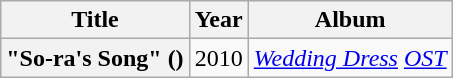<table class="wikitable plainrowheaders" style="text-align:center">
<tr>
<th scope="col">Title</th>
<th scope="col">Year</th>
<th scope="col">Album</th>
</tr>
<tr>
<th scope="row">"So-ra's Song" ()</th>
<td>2010</td>
<td><em><a href='#'>Wedding Dress</a> <a href='#'>OST</a></em></td>
</tr>
</table>
